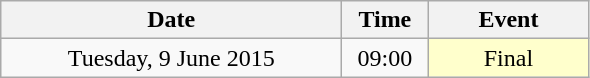<table class = "wikitable" style="text-align:center;">
<tr>
<th width=220>Date</th>
<th width=50>Time</th>
<th width=100>Event</th>
</tr>
<tr>
<td>Tuesday, 9 June 2015</td>
<td>09:00</td>
<td bgcolor=ffffcc>Final</td>
</tr>
</table>
